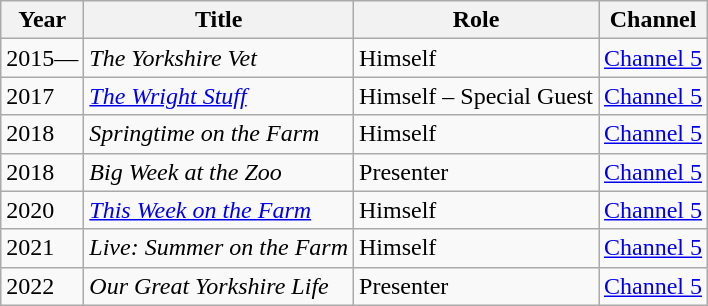<table class="wikitable sortable">
<tr>
<th>Year</th>
<th>Title</th>
<th>Role</th>
<th>Channel</th>
</tr>
<tr>
<td>2015—</td>
<td><em>The Yorkshire Vet</em></td>
<td>Himself</td>
<td><a href='#'>Channel 5</a></td>
</tr>
<tr>
<td>2017</td>
<td><em><a href='#'>The Wright Stuff</a></em></td>
<td>Himself – Special Guest</td>
<td><a href='#'>Channel 5</a></td>
</tr>
<tr>
<td>2018</td>
<td><em>Springtime on the Farm</em></td>
<td>Himself</td>
<td><a href='#'>Channel 5</a></td>
</tr>
<tr>
<td>2018</td>
<td><em>Big Week at the Zoo</em></td>
<td>Presenter</td>
<td><a href='#'>Channel 5</a></td>
</tr>
<tr>
<td>2020</td>
<td><em><a href='#'>This Week on the Farm</a></em></td>
<td>Himself</td>
<td><a href='#'>Channel 5</a></td>
</tr>
<tr>
<td>2021</td>
<td><em>Live: Summer on the Farm</em></td>
<td>Himself</td>
<td><a href='#'>Channel 5</a></td>
</tr>
<tr>
<td>2022</td>
<td><em>Our Great Yorkshire Life</em></td>
<td>Presenter</td>
<td><a href='#'>Channel 5</a></td>
</tr>
</table>
